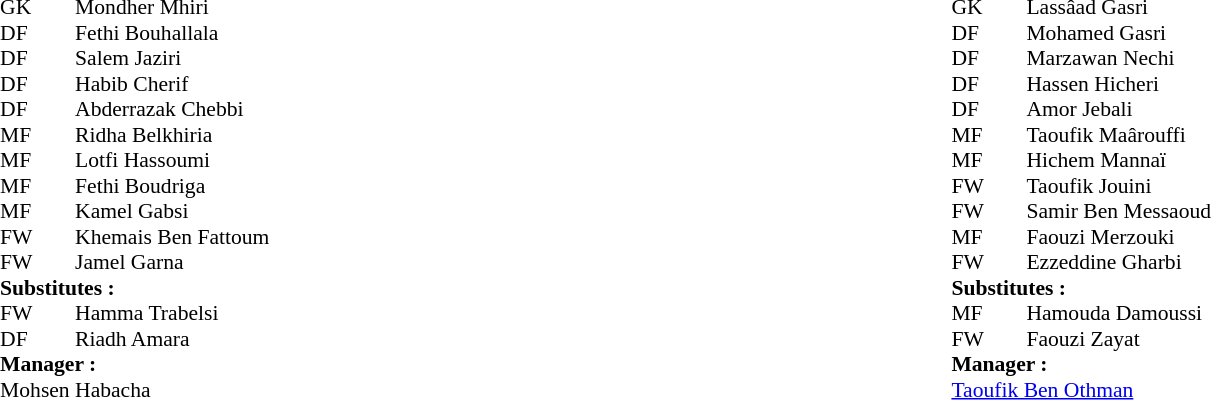<table width="100%">
<tr>
<td valign="top" width="50%"><br><table style="font-size: 90%" cellspacing="0" cellpadding="0" align="center">
<tr>
<th width="25"></th>
<th width="25"></th>
</tr>
<tr>
<td>GK</td>
<td><strong></strong></td>
<td> Mondher Mhiri</td>
</tr>
<tr>
<td>DF</td>
<td><strong></strong></td>
<td> Fethi Bouhallala</td>
</tr>
<tr>
<td>DF</td>
<td><strong></strong></td>
<td> Salem Jaziri</td>
</tr>
<tr>
<td>DF</td>
<td><strong></strong></td>
<td> Habib Cherif</td>
</tr>
<tr>
<td>DF</td>
<td><strong></strong></td>
<td> Abderrazak Chebbi</td>
</tr>
<tr>
<td>MF</td>
<td><strong></strong></td>
<td> Ridha Belkhiria</td>
<td></td>
<td></td>
</tr>
<tr>
<td>MF</td>
<td><strong></strong></td>
<td> Lotfi Hassoumi</td>
</tr>
<tr>
<td>MF</td>
<td><strong></strong></td>
<td> Fethi Boudriga</td>
</tr>
<tr>
<td>MF</td>
<td><strong></strong></td>
<td> Kamel Gabsi</td>
</tr>
<tr>
<td>FW</td>
<td><strong></strong></td>
<td> Khemais Ben Fattoum</td>
</tr>
<tr>
<td>FW</td>
<td><strong></strong></td>
<td> Jamel Garna</td>
<td></td>
<td></td>
</tr>
<tr>
<td colspan=3><strong>Substitutes : </strong></td>
</tr>
<tr>
<td>FW</td>
<td><strong></strong></td>
<td> Hamma Trabelsi</td>
<td></td>
<td></td>
</tr>
<tr>
<td>DF</td>
<td><strong></strong></td>
<td> Riadh Amara</td>
<td></td>
<td></td>
</tr>
<tr>
<td colspan=3><strong>Manager :</strong></td>
</tr>
<tr>
<td colspan=4> Mohsen Habacha</td>
</tr>
</table>
</td>
<td valign="top" width="50%"><br><table style="font-size: 90%" cellspacing="0" cellpadding="0"  align="center">
<tr>
<th width=25></th>
<th width=25></th>
</tr>
<tr>
<td>GK</td>
<td><strong></strong></td>
<td> Lassâad Gasri</td>
</tr>
<tr>
<td>DF</td>
<td><strong></strong></td>
<td> Mohamed Gasri</td>
</tr>
<tr>
<td>DF</td>
<td><strong></strong></td>
<td> Marzawan Nechi</td>
</tr>
<tr>
<td>DF</td>
<td><strong></strong></td>
<td> Hassen Hicheri</td>
</tr>
<tr>
<td>DF</td>
<td><strong></strong></td>
<td> Amor Jebali</td>
</tr>
<tr>
<td>MF</td>
<td><strong></strong></td>
<td> Taoufik Maârouffi</td>
</tr>
<tr>
<td>MF</td>
<td><strong></strong></td>
<td> Hichem Mannaï</td>
</tr>
<tr>
<td>FW</td>
<td><strong></strong></td>
<td> Taoufik Jouini</td>
<td></td>
<td></td>
</tr>
<tr>
<td>FW</td>
<td><strong></strong></td>
<td> Samir Ben Messaoud</td>
</tr>
<tr>
<td>MF</td>
<td><strong></strong></td>
<td> Faouzi Merzouki</td>
</tr>
<tr>
<td>FW</td>
<td><strong></strong></td>
<td> Ezzeddine Gharbi</td>
<td></td>
<td></td>
</tr>
<tr>
<td colspan=3><strong>Substitutes : </strong></td>
</tr>
<tr>
<td>MF</td>
<td><strong></strong></td>
<td> Hamouda Damoussi</td>
<td></td>
<td></td>
</tr>
<tr>
<td>FW</td>
<td><strong></strong></td>
<td> Faouzi Zayat</td>
<td></td>
<td></td>
</tr>
<tr>
<td colspan=3><strong>Manager :</strong></td>
</tr>
<tr>
<td colspan=4> <a href='#'>Taoufik Ben Othman</a></td>
</tr>
</table>
</td>
</tr>
</table>
